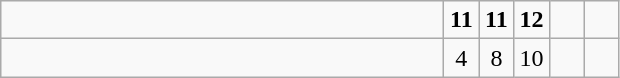<table class="wikitable">
<tr>
<td style="width:18em"><strong></strong></td>
<td align=center style="width:1em"><strong>11</strong></td>
<td align=center style="width:1em"><strong>11</strong></td>
<td align=center style="width:1em"><strong>12</strong></td>
<td align=center style="width:1em"></td>
<td align=center style="width:1em"></td>
</tr>
<tr>
<td style="width:18em"></td>
<td align=center style="width:1em">4</td>
<td align=center style="width:1em">8</td>
<td align=center style="width:1em">10</td>
<td align=center style="width:1em"></td>
<td align=center style="width:1em"></td>
</tr>
</table>
